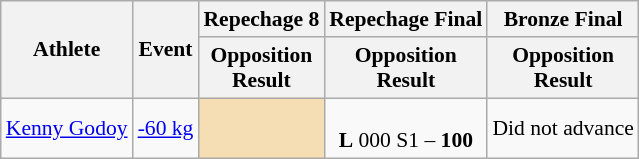<table class="wikitable" style="font-size:90%">
<tr>
<th rowspan="2">Athlete</th>
<th rowspan="2">Event</th>
<th>Repechage 8</th>
<th>Repechage Final</th>
<th>Bronze Final</th>
</tr>
<tr>
<th>Opposition<br>Result</th>
<th>Opposition<br>Result</th>
<th>Opposition<br>Result</th>
</tr>
<tr>
<td><a href='#'>Kenny Godoy</a></td>
<td><a href='#'>-60 kg</a></td>
<td align="center" bgcolor=wheat></td>
<td align=center><br><strong>L</strong> 000 S1 – <strong>100</strong></td>
<td align=center colspan="5">Did not advance</td>
</tr>
</table>
